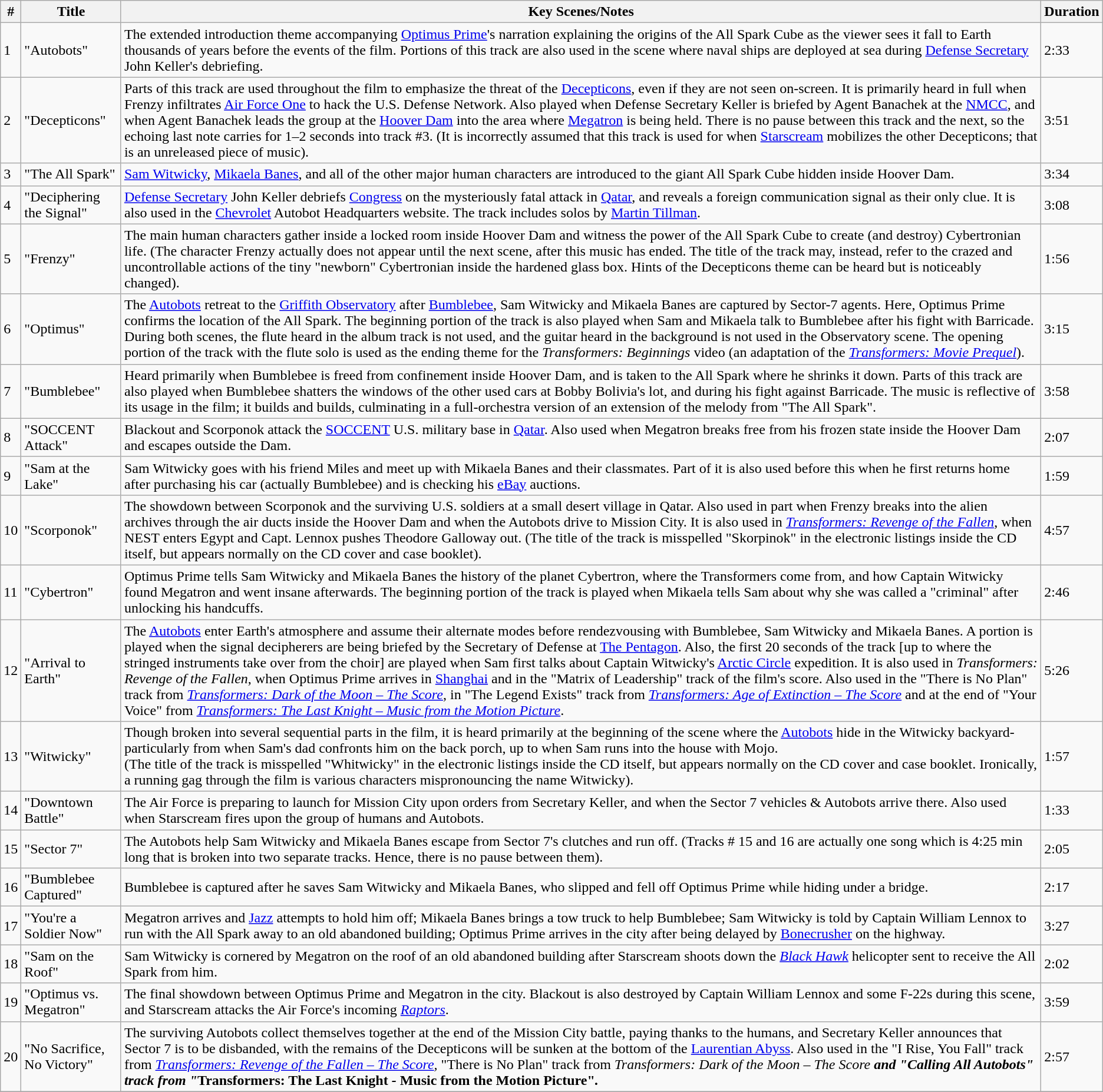<table class="wikitable">
<tr>
<th align="center">#</th>
<th align="center">Title</th>
<th align="center">Key Scenes/Notes</th>
<th align="center">Duration</th>
</tr>
<tr>
<td>1</td>
<td>"Autobots"</td>
<td>The extended introduction theme accompanying <a href='#'>Optimus Prime</a>'s narration explaining the origins of the All Spark Cube as the viewer sees it fall to Earth thousands of years before the events of the film. Portions of this track are also used in the scene where naval ships are deployed at sea during <a href='#'>Defense Secretary</a> John Keller's debriefing.</td>
<td>2:33</td>
</tr>
<tr>
<td>2</td>
<td>"Decepticons"</td>
<td>Parts of this track are used throughout the film to emphasize the threat of the <a href='#'>Decepticons</a>, even if they are not seen on-screen. It is primarily heard in full when Frenzy infiltrates <a href='#'>Air Force One</a> to hack the U.S. Defense Network. Also played when Defense Secretary Keller is briefed by Agent Banachek at the <a href='#'>NMCC</a>, and when Agent Banachek leads the group at the <a href='#'>Hoover Dam</a> into the area where <a href='#'>Megatron</a> is being held. There is no pause between this track and the next, so the echoing last note carries for 1–2 seconds into track #3. (It is incorrectly assumed that this track is used for when <a href='#'>Starscream</a> mobilizes the other Decepticons; that is an unreleased piece of music).<br></td>
<td>3:51</td>
</tr>
<tr>
<td>3</td>
<td>"The All Spark"</td>
<td><a href='#'>Sam Witwicky</a>, <a href='#'>Mikaela Banes</a>, and all of the other major human characters are introduced to the giant All Spark Cube hidden inside Hoover Dam.</td>
<td>3:34</td>
</tr>
<tr>
<td>4</td>
<td>"Deciphering the Signal"</td>
<td><a href='#'>Defense Secretary</a> John Keller debriefs <a href='#'>Congress</a> on the mysteriously fatal attack in <a href='#'>Qatar</a>, and reveals a foreign communication signal as their only clue. It is also used in the <a href='#'>Chevrolet</a> Autobot Headquarters website. The track includes solos by <a href='#'>Martin Tillman</a>.</td>
<td>3:08</td>
</tr>
<tr>
<td>5</td>
<td>"Frenzy"</td>
<td>The main human characters gather inside a locked room inside Hoover Dam and witness the power of the All Spark Cube to create (and destroy) Cybertronian life. (The character Frenzy actually does not appear until the next scene, after this music has ended. The title of the track may, instead, refer to the crazed and uncontrollable actions of the tiny "newborn" Cybertronian inside the hardened glass box. Hints of the Decepticons theme can be heard but is noticeably changed).</td>
<td>1:56</td>
</tr>
<tr>
<td>6</td>
<td>"Optimus"</td>
<td>The <a href='#'>Autobots</a> retreat to the <a href='#'>Griffith Observatory</a> after <a href='#'>Bumblebee</a>, Sam Witwicky and Mikaela Banes are captured by Sector-7 agents. Here, Optimus Prime confirms the location of the All Spark. The beginning portion of the track is also played when Sam and Mikaela talk to Bumblebee after his fight with Barricade. During both scenes, the flute heard in the album track is not used, and the guitar heard in the background is not used in the Observatory scene. The opening portion of the track with the flute solo is used as the ending theme for the <em>Transformers: Beginnings</em> video (an adaptation of the <em><a href='#'>Transformers: Movie Prequel</a></em>).</td>
<td>3:15</td>
</tr>
<tr>
<td>7</td>
<td>"Bumblebee"</td>
<td>Heard primarily when Bumblebee is freed from confinement inside Hoover Dam, and is taken to the All Spark where he shrinks it down. Parts of this track are also played when Bumblebee shatters the windows of the other used cars at Bobby Bolivia's lot, and during his fight against Barricade. The music is reflective of its usage in the film; it builds and builds, culminating in a full-orchestra version of an extension of the melody from "The All Spark".<br></td>
<td>3:58</td>
</tr>
<tr>
<td>8</td>
<td>"SOCCENT Attack"</td>
<td>Blackout and Scorponok attack the <a href='#'>SOCCENT</a> U.S. military base in <a href='#'>Qatar</a>. Also used when Megatron breaks free from his frozen state inside the Hoover Dam and escapes outside the Dam.</td>
<td>2:07</td>
</tr>
<tr>
<td>9</td>
<td>"Sam at the Lake"</td>
<td>Sam Witwicky goes with his friend Miles and meet up with Mikaela Banes and their classmates. Part of it is also used before this when he first returns home after purchasing his car (actually Bumblebee) and is checking his <a href='#'>eBay</a> auctions.</td>
<td>1:59</td>
</tr>
<tr>
<td>10</td>
<td>"Scorponok"</td>
<td>The showdown between Scorponok and the surviving U.S. soldiers at a small desert village in Qatar. Also used in part when Frenzy breaks into the alien archives through the air ducts inside the Hoover Dam and when the Autobots drive to Mission City. It is also used in <em><a href='#'>Transformers: Revenge of the Fallen</a></em>, when NEST enters Egypt and Capt. Lennox pushes Theodore Galloway out. (The title of the track is misspelled "Skorpinok" in the electronic listings inside the CD itself, but appears normally on the CD cover and case booklet).</td>
<td>4:57</td>
</tr>
<tr>
<td>11</td>
<td>"Cybertron"</td>
<td>Optimus Prime tells Sam Witwicky and Mikaela Banes the history of the planet Cybertron, where the Transformers come from, and how Captain Witwicky found Megatron and went insane afterwards. The beginning portion of the track is played when Mikaela tells Sam about why she was called a "criminal" after unlocking his handcuffs.</td>
<td>2:46</td>
</tr>
<tr>
<td>12</td>
<td>"Arrival to Earth"</td>
<td>The <a href='#'>Autobots</a> enter Earth's atmosphere and assume their alternate modes before rendezvousing with Bumblebee, Sam Witwicky and Mikaela Banes. A portion is played when the signal decipherers are being briefed by the Secretary of Defense at <a href='#'>The Pentagon</a>. Also, the first 20 seconds of the track [up to where the stringed instruments take over from the choir] are played when Sam first talks about Captain Witwicky's <a href='#'>Arctic Circle</a> expedition. It is also used in <em>Transformers: Revenge of the Fallen</em>, when Optimus Prime arrives in <a href='#'>Shanghai</a> and in the "Matrix of Leadership" track of the film's score. Also used in the "There is No Plan" track from <em><a href='#'>Transformers: Dark of the Moon – The Score</a></em>, in "The Legend Exists" track from <em><a href='#'>Transformers: Age of Extinction – The Score</a></em> and at the end of "Your Voice" from <em><a href='#'>Transformers: The Last Knight – Music from the Motion Picture</a></em>.</td>
<td>5:26</td>
</tr>
<tr>
<td>13</td>
<td>"Witwicky"</td>
<td>Though broken into several sequential parts in the film, it is heard primarily at the beginning of the scene where the <a href='#'>Autobots</a> hide in the Witwicky backyard- particularly from when Sam's dad confronts him on the back porch, up to when Sam runs into the house with Mojo.<br>(The title of the track is misspelled "Whitwicky" in the electronic listings inside the CD itself, but appears normally on the CD cover and case booklet. Ironically, a running gag through the film is various characters mispronouncing the name Witwicky).</td>
<td>1:57</td>
</tr>
<tr>
<td>14</td>
<td>"Downtown Battle"</td>
<td>The Air Force is preparing to launch for Mission City upon orders from Secretary Keller, and when the Sector 7 vehicles & Autobots arrive there. Also used when Starscream fires upon the group of humans and Autobots.</td>
<td>1:33</td>
</tr>
<tr>
<td>15</td>
<td>"Sector 7"</td>
<td>The Autobots help Sam Witwicky and Mikaela Banes escape from Sector 7's clutches and run off. (Tracks # 15 and 16 are actually one song which is 4:25 min long that is broken into two separate tracks. Hence, there is no pause between them).</td>
<td>2:05</td>
</tr>
<tr>
<td>16</td>
<td>"Bumblebee Captured"</td>
<td>Bumblebee is captured after he saves Sam Witwicky and Mikaela Banes, who slipped and fell off Optimus Prime while hiding under a bridge.</td>
<td>2:17</td>
</tr>
<tr>
<td>17</td>
<td>"You're a Soldier Now"</td>
<td>Megatron arrives and <a href='#'>Jazz</a> attempts to hold him off; Mikaela Banes brings a tow truck to help Bumblebee; Sam Witwicky is told by Captain William Lennox to run with the All Spark away to an old abandoned building; Optimus Prime arrives in the city after being delayed by <a href='#'>Bonecrusher</a> on the highway.</td>
<td>3:27</td>
</tr>
<tr>
<td>18</td>
<td>"Sam on the Roof"</td>
<td>Sam Witwicky is cornered by Megatron on the roof of an old abandoned building after Starscream shoots down the <em><a href='#'>Black Hawk</a></em> helicopter sent to receive the All Spark from him.</td>
<td>2:02</td>
</tr>
<tr>
<td>19</td>
<td>"Optimus vs. Megatron"</td>
<td>The final showdown between Optimus Prime and Megatron in the city. Blackout is also destroyed by Captain William Lennox and some F-22s during this scene, and Starscream attacks the Air Force's incoming <em><a href='#'>Raptors</a></em>.</td>
<td>3:59</td>
</tr>
<tr>
<td>20</td>
<td>"No Sacrifice, No Victory"</td>
<td>The surviving Autobots collect themselves together at the end of the Mission City battle, paying thanks to the humans, and Secretary Keller announces that Sector 7 is to be disbanded, with the remains of the Decepticons will be sunken at the bottom of the <a href='#'>Laurentian Abyss</a>. Also used in the "I Rise, You Fall" track from <em><a href='#'>Transformers: Revenge of the Fallen – The Score</a>,</em> "There is No Plan" track from <em>Transformers: Dark of the Moon – The Score<strong> and "Calling All Autobots" track from "</em>Transformers: The Last Knight<em> - </em>Music from the Motion Picture"<em>.</td>
<td>2:57</td>
</tr>
<tr>
</tr>
</table>
